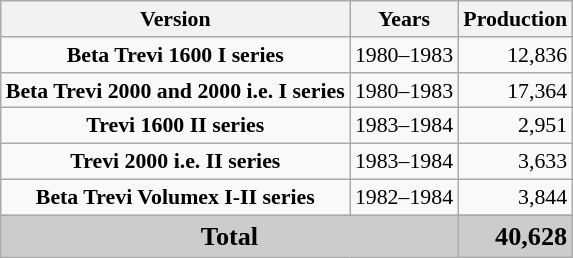<table class="wikitable" style="text-align:center; font-size:91%;">
<tr>
<th style="text-align:center;"><strong>Version</strong></th>
<th style="text-align:center;"><strong>Years</strong></th>
<th style="text-align:center;"><strong>Production</strong></th>
</tr>
<tr>
<td><strong>Beta Trevi 1600 I series</strong></td>
<td style="text-align:center;">1980–1983</td>
<td style="text-align:right;">12,836</td>
</tr>
<tr>
<td><strong>Beta Trevi 2000 and 2000 i.e. I series</strong></td>
<td style="text-align:center;">1980–1983</td>
<td style="text-align:right;">17,364</td>
</tr>
<tr>
<td><strong>Trevi 1600 II series</strong></td>
<td style="text-align:center;">1983–1984</td>
<td style="text-align:right;">2,951</td>
</tr>
<tr>
<td><strong>Trevi 2000 i.e. II series</strong></td>
<td style="text-align:center;">1983–1984</td>
<td style="text-align:right;">3,633</td>
</tr>
<tr>
<td><strong>Beta Trevi Volumex I-II series</strong></td>
<td style="text-align:center;">1982–1984</td>
<td style="text-align:right;">3,844</td>
</tr>
<tr style="background:#ccc;">
<td colspan="2"  style="text-align:center;"><big><strong>Total</strong></big></td>
<td style="background:#ccc; text-align:right;"><big><strong>40,628</strong><br></big></td>
</tr>
</table>
